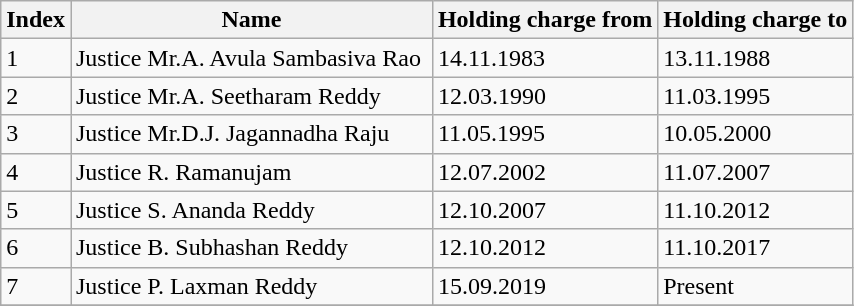<table class="wikitable">
<tr>
<th>Index</th>
<th>Name</th>
<th>Holding charge from</th>
<th>Holding charge to</th>
</tr>
<tr>
<td>1</td>
<td>Justice Mr.A. Avula Sambasiva Rao </td>
<td>14.11.1983 </td>
<td>13.11.1988 </td>
</tr>
<tr>
<td>2</td>
<td>Justice Mr.A. Seetharam Reddy </td>
<td>12.03.1990 </td>
<td>11.03.1995</td>
</tr>
<tr>
<td>3</td>
<td>Justice Mr.D.J. Jagannadha Raju </td>
<td>11.05.1995 </td>
<td>10.05.2000 </td>
</tr>
<tr>
<td>4</td>
<td>Justice R. Ramanujam</td>
<td>12.07.2002 </td>
<td>11.07.2007 </td>
</tr>
<tr>
<td>5</td>
<td>Justice S. Ananda Reddy</td>
<td>12.10.2007 </td>
<td>11.10.2012 </td>
</tr>
<tr>
<td>6</td>
<td>Justice B. Subhashan Reddy </td>
<td>12.10.2012</td>
<td>11.10.2017 </td>
</tr>
<tr>
<td>7</td>
<td>Justice P. Laxman Reddy </td>
<td>15.09.2019</td>
<td>Present</td>
</tr>
<tr>
</tr>
</table>
